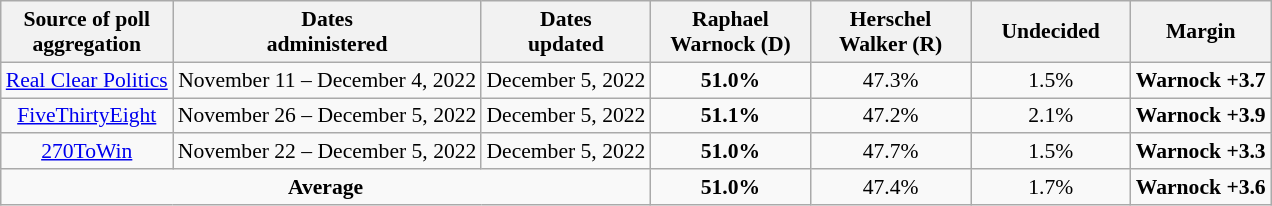<table class="wikitable sortable" style="text-align:center;font-size:90%;line-height:17px">
<tr>
<th>Source of poll<br>aggregation</th>
<th>Dates<br>administered</th>
<th>Dates<br>updated</th>
<th style="width:100px;">Raphael<br>Warnock (D)</th>
<th style="width:100px;">Herschel<br>Walker (R)</th>
<th style="width:100px;">Undecided<br></th>
<th>Margin</th>
</tr>
<tr>
<td><a href='#'>Real Clear Politics</a></td>
<td>November 11 – December 4, 2022</td>
<td>December 5, 2022</td>
<td><strong>51.0%</strong></td>
<td>47.3%</td>
<td>1.5%</td>
<td><strong>Warnock +3.7</strong></td>
</tr>
<tr>
<td><a href='#'>FiveThirtyEight</a></td>
<td>November 26 – December 5, 2022</td>
<td>December 5, 2022</td>
<td><strong>51.1%</strong></td>
<td>47.2%</td>
<td>2.1%</td>
<td><strong>Warnock +3.9</strong></td>
</tr>
<tr>
<td><a href='#'>270ToWin</a></td>
<td>November 22 – December 5, 2022</td>
<td>December 5, 2022</td>
<td><strong>51.0%</strong></td>
<td>47.7%</td>
<td>1.5%</td>
<td><strong>Warnock +3.3</strong></td>
</tr>
<tr>
<td colspan="3"><strong>Average</strong></td>
<td><strong>51.0%</strong></td>
<td>47.4%</td>
<td>1.7%</td>
<td><strong>Warnock +3.6</strong></td>
</tr>
</table>
